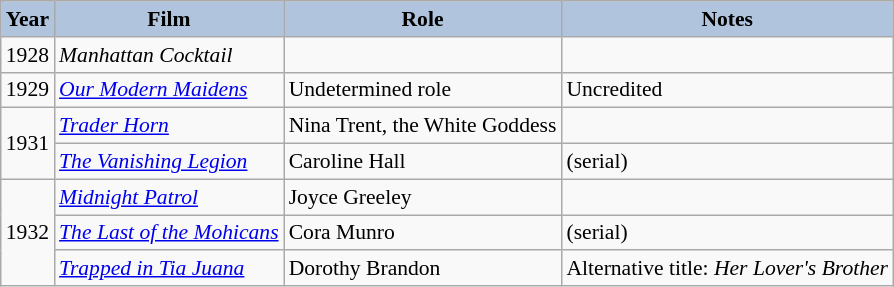<table class="wikitable" style="font-size:90%;">
<tr>
<th style="background:#B0C4DE;">Year</th>
<th style="background:#B0C4DE;">Film</th>
<th style="background:#B0C4DE;">Role</th>
<th style="background:#B0C4DE;">Notes</th>
</tr>
<tr>
<td>1928</td>
<td><em>Manhattan Cocktail</em></td>
<td></td>
<td></td>
</tr>
<tr>
<td>1929</td>
<td><em><a href='#'>Our Modern Maidens</a></em></td>
<td>Undetermined role</td>
<td>Uncredited</td>
</tr>
<tr>
<td rowspan=2>1931</td>
<td><em><a href='#'>Trader Horn</a></em></td>
<td>Nina Trent, the White Goddess</td>
<td></td>
</tr>
<tr>
<td><em><a href='#'>The Vanishing Legion</a></em></td>
<td>Caroline Hall</td>
<td>(serial)</td>
</tr>
<tr>
<td rowspan=3>1932</td>
<td><em><a href='#'>Midnight Patrol</a></em></td>
<td>Joyce Greeley</td>
<td></td>
</tr>
<tr>
<td><em><a href='#'>The Last of the Mohicans</a></em></td>
<td>Cora Munro</td>
<td>(serial)</td>
</tr>
<tr>
<td><em><a href='#'>Trapped in Tia Juana</a></em></td>
<td>Dorothy Brandon</td>
<td>Alternative title: <em>Her Lover's Brother</em></td>
</tr>
</table>
